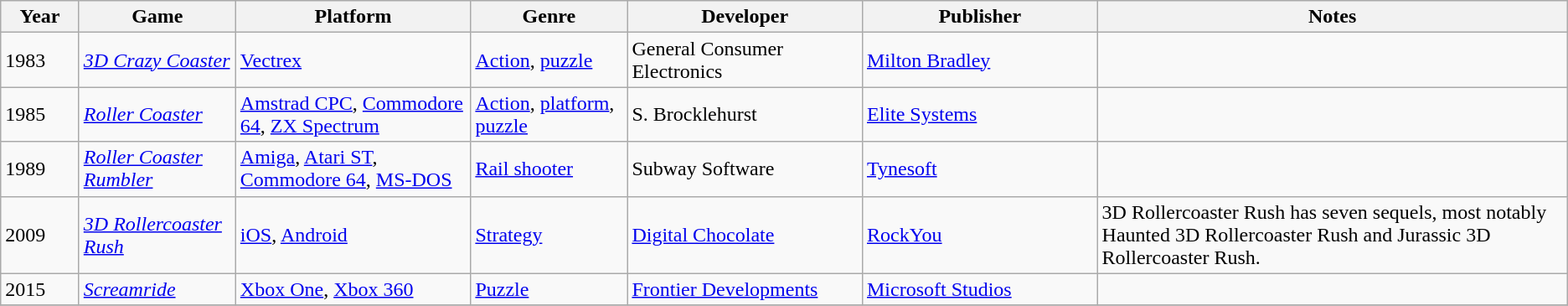<table class="wikitable sortable">
<tr>
<th width="5%">Year</th>
<th width="10%">Game</th>
<th width="15%">Platform</th>
<th width="10%">Genre</th>
<th width="15%">Developer</th>
<th width="15%">Publisher</th>
<th width="30%">Notes</th>
</tr>
<tr>
<td>1983</td>
<td><em><a href='#'>3D Crazy Coaster</a></em></td>
<td><a href='#'>Vectrex</a></td>
<td><a href='#'>Action</a>, <a href='#'>puzzle</a></td>
<td>General Consumer Electronics</td>
<td><a href='#'>Milton Bradley</a></td>
<td></td>
</tr>
<tr>
<td>1985</td>
<td><em><a href='#'>Roller Coaster</a></em></td>
<td><a href='#'>Amstrad CPC</a>, <a href='#'>Commodore 64</a>, <a href='#'>ZX Spectrum</a></td>
<td><a href='#'>Action</a>, <a href='#'>platform</a>, <a href='#'>puzzle</a></td>
<td>S. Brocklehurst</td>
<td><a href='#'>Elite Systems</a></td>
<td></td>
</tr>
<tr>
<td>1989</td>
<td><em><a href='#'>Roller Coaster Rumbler</a></em></td>
<td><a href='#'>Amiga</a>, <a href='#'>Atari ST</a>, <a href='#'>Commodore 64</a>, <a href='#'>MS-DOS</a></td>
<td><a href='#'>Rail shooter</a></td>
<td>Subway Software</td>
<td><a href='#'>Tynesoft</a></td>
<td></td>
</tr>
<tr>
<td>2009</td>
<td><em><a href='#'>3D Rollercoaster Rush</a></em></td>
<td><a href='#'>iOS</a>, <a href='#'>Android</a></td>
<td><a href='#'>Strategy</a></td>
<td><a href='#'>Digital Chocolate</a></td>
<td><a href='#'>RockYou</a></td>
<td>3D Rollercoaster Rush has seven sequels, most notably Haunted 3D Rollercoaster Rush and Jurassic 3D Rollercoaster Rush.</td>
</tr>
<tr>
<td>2015</td>
<td><em><a href='#'>Screamride</a></em></td>
<td><a href='#'>Xbox One</a>, <a href='#'>Xbox 360</a></td>
<td><a href='#'>Puzzle</a></td>
<td><a href='#'>Frontier Developments</a></td>
<td><a href='#'>Microsoft Studios</a></td>
<td></td>
</tr>
<tr>
</tr>
</table>
